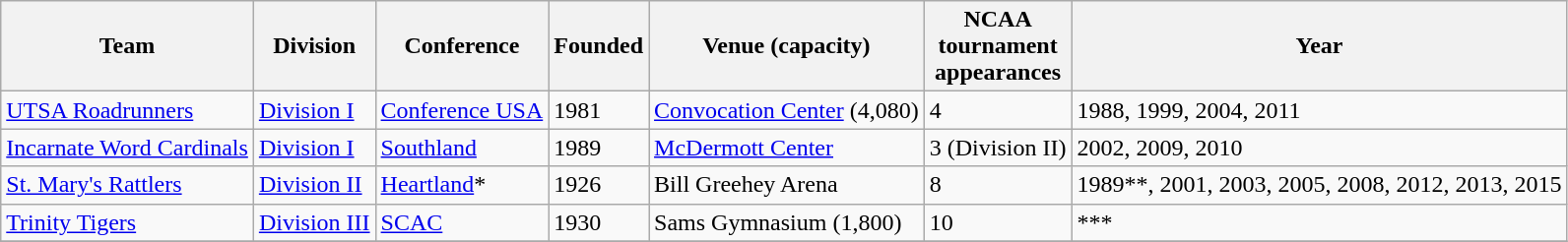<table class="wikitable">
<tr>
<th>Team</th>
<th>Division</th>
<th>Conference</th>
<th>Founded</th>
<th>Venue (capacity)</th>
<th>NCAA <br> tournament <br> appearances</th>
<th>Year</th>
</tr>
<tr>
<td><a href='#'>UTSA Roadrunners</a></td>
<td><a href='#'>Division I</a></td>
<td><a href='#'>Conference USA</a></td>
<td>1981</td>
<td><a href='#'>Convocation Center</a> (4,080)</td>
<td>4</td>
<td>1988, 1999, 2004, 2011</td>
</tr>
<tr>
<td><a href='#'>Incarnate Word Cardinals</a></td>
<td><a href='#'>Division I</a></td>
<td><a href='#'>Southland</a></td>
<td>1989</td>
<td><a href='#'>McDermott Center</a></td>
<td>3 (Division II)</td>
<td>2002, 2009, 2010</td>
</tr>
<tr>
<td><a href='#'>St. Mary's Rattlers</a></td>
<td><a href='#'>Division II</a></td>
<td><a href='#'>Heartland</a>*</td>
<td>1926</td>
<td>Bill Greehey Arena</td>
<td>8</td>
<td>1989**, 2001, 2003, 2005, 2008, 2012, 2013, 2015</td>
</tr>
<tr>
<td><a href='#'>Trinity Tigers</a></td>
<td><a href='#'>Division III</a></td>
<td><a href='#'>SCAC</a></td>
<td>1930</td>
<td>Sams Gymnasium (1,800)</td>
<td>10</td>
<td>***</td>
</tr>
<tr>
</tr>
</table>
